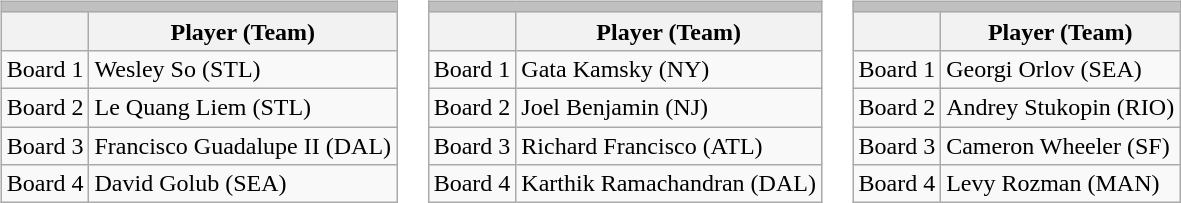<table>
<tr>
<td valign="left"><br><table class="wikitable">
<tr>
<td colspan="2" style="background:silver;"><strong></strong></td>
</tr>
<tr>
<th></th>
<th>Player (Team)</th>
</tr>
<tr>
<td>Board 1</td>
<td>Wesley So (STL)</td>
</tr>
<tr>
<td>Board 2</td>
<td>Le Quang Liem (STL)</td>
</tr>
<tr>
<td>Board 3</td>
<td>Francisco Guadalupe II (DAL)</td>
</tr>
<tr>
<td>Board 4</td>
<td>David Golub (SEA)</td>
</tr>
</table>
</td>
<td valign="left"><br><table class="wikitable">
<tr>
<td colspan="2" style="background:silver;"><strong></strong></td>
</tr>
<tr>
<th></th>
<th>Player (Team)</th>
</tr>
<tr>
<td>Board 1</td>
<td>Gata Kamsky (NY)</td>
</tr>
<tr>
<td>Board 2</td>
<td>Joel Benjamin (NJ)</td>
</tr>
<tr>
<td>Board 3</td>
<td>Richard Francisco (ATL)</td>
</tr>
<tr>
<td>Board 4</td>
<td>Karthik Ramachandran (DAL)</td>
</tr>
</table>
</td>
<td valign="left"><br><table class="wikitable">
<tr>
<td colspan="2" style="background:silver;"><strong></strong></td>
</tr>
<tr>
<th></th>
<th>Player (Team)</th>
</tr>
<tr>
<td>Board 1</td>
<td>Georgi Orlov (SEA)</td>
</tr>
<tr>
<td>Board 2</td>
<td>Andrey Stukopin (RIO)</td>
</tr>
<tr>
<td>Board 3</td>
<td>Cameron Wheeler (SF)</td>
</tr>
<tr>
<td>Board 4</td>
<td>Levy Rozman (MAN)</td>
</tr>
</table>
</td>
</tr>
</table>
